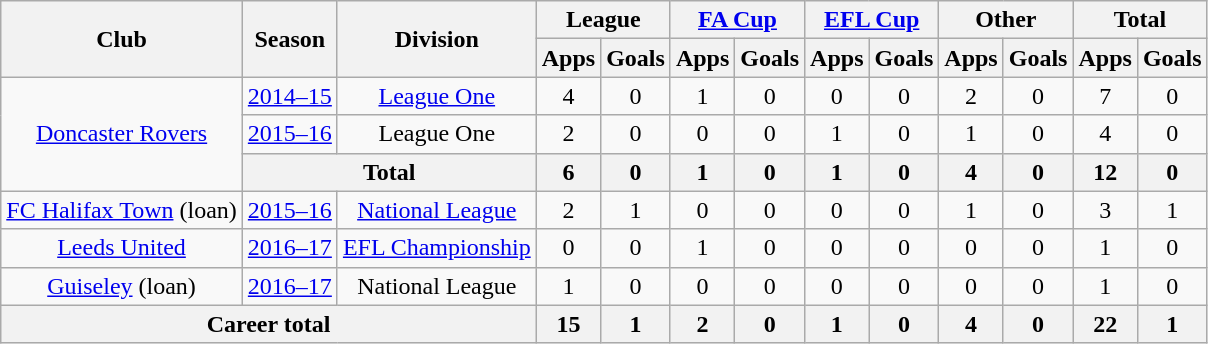<table class="wikitable" style="text-align:center;">
<tr>
<th rowspan="2">Club</th>
<th rowspan="2">Season</th>
<th rowspan="2">Division</th>
<th colspan="2">League</th>
<th colspan="2"><a href='#'>FA Cup</a></th>
<th colspan="2"><a href='#'>EFL Cup</a></th>
<th colspan="2">Other</th>
<th colspan="2">Total</th>
</tr>
<tr>
<th>Apps</th>
<th>Goals</th>
<th>Apps</th>
<th>Goals</th>
<th>Apps</th>
<th>Goals</th>
<th>Apps</th>
<th>Goals</th>
<th>Apps</th>
<th>Goals</th>
</tr>
<tr>
<td rowspan=3><a href='#'>Doncaster Rovers</a></td>
<td><a href='#'>2014–15</a></td>
<td><a href='#'>League One</a></td>
<td>4</td>
<td>0</td>
<td>1</td>
<td>0</td>
<td>0</td>
<td>0</td>
<td>2</td>
<td>0</td>
<td>7</td>
<td>0</td>
</tr>
<tr>
<td><a href='#'>2015–16</a></td>
<td>League One</td>
<td>2</td>
<td>0</td>
<td>0</td>
<td>0</td>
<td>1</td>
<td>0</td>
<td>1</td>
<td>0</td>
<td>4</td>
<td>0</td>
</tr>
<tr>
<th colspan="2">Total</th>
<th>6</th>
<th>0</th>
<th>1</th>
<th>0</th>
<th>1</th>
<th>0</th>
<th>4</th>
<th>0</th>
<th>12</th>
<th>0</th>
</tr>
<tr>
<td><a href='#'>FC Halifax Town</a> (loan)</td>
<td><a href='#'>2015–16</a></td>
<td><a href='#'>National League</a></td>
<td>2</td>
<td>1</td>
<td>0</td>
<td>0</td>
<td>0</td>
<td>0</td>
<td>1</td>
<td>0</td>
<td>3</td>
<td>1</td>
</tr>
<tr>
<td><a href='#'>Leeds United</a></td>
<td><a href='#'>2016–17</a></td>
<td><a href='#'>EFL Championship</a></td>
<td>0</td>
<td>0</td>
<td>1</td>
<td>0</td>
<td>0</td>
<td>0</td>
<td>0</td>
<td>0</td>
<td>1</td>
<td>0</td>
</tr>
<tr>
<td><a href='#'>Guiseley</a> (loan)</td>
<td><a href='#'>2016–17</a></td>
<td>National League</td>
<td>1</td>
<td>0</td>
<td>0</td>
<td>0</td>
<td>0</td>
<td>0</td>
<td>0</td>
<td>0</td>
<td>1</td>
<td>0</td>
</tr>
<tr>
<th colspan="3">Career total</th>
<th>15</th>
<th>1</th>
<th>2</th>
<th>0</th>
<th>1</th>
<th>0</th>
<th>4</th>
<th>0</th>
<th>22</th>
<th>1</th>
</tr>
</table>
